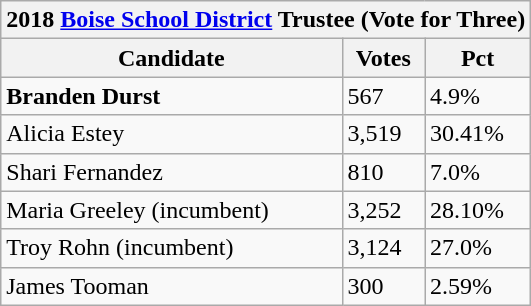<table class="wikitable">
<tr>
<th colspan="3">2018 <a href='#'>Boise School District</a> Trustee (Vote for Three)</th>
</tr>
<tr>
<th>Candidate</th>
<th>Votes</th>
<th>Pct</th>
</tr>
<tr>
<td><strong>Branden Durst</strong></td>
<td>567</td>
<td>4.9%</td>
</tr>
<tr>
<td>Alicia Estey</td>
<td>3,519</td>
<td>30.41%</td>
</tr>
<tr>
<td>Shari Fernandez</td>
<td>810</td>
<td>7.0%</td>
</tr>
<tr>
<td>Maria Greeley (incumbent)</td>
<td>3,252</td>
<td>28.10%</td>
</tr>
<tr>
<td>Troy Rohn (incumbent)</td>
<td>3,124</td>
<td>27.0%</td>
</tr>
<tr>
<td>James Tooman</td>
<td>300</td>
<td>2.59%</td>
</tr>
</table>
